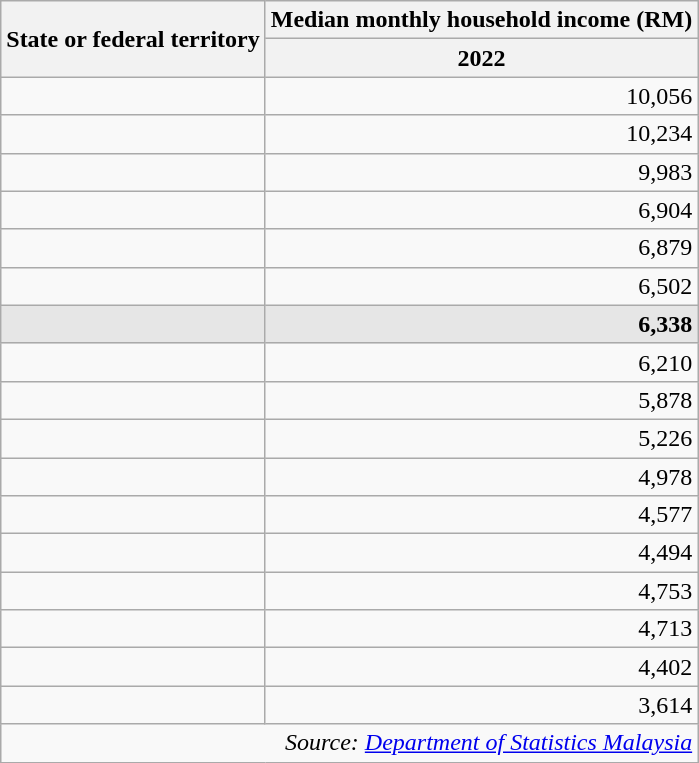<table class="wikitable sortable" style="text-align: right">
<tr>
<th rowspan="2">State or federal territory</th>
<th>Median monthly household income (RM)</th>
</tr>
<tr>
<th>2022</th>
</tr>
<tr>
<td align="left"></td>
<td>10,056</td>
</tr>
<tr>
<td align="left"></td>
<td>10,234</td>
</tr>
<tr>
<td align="left"></td>
<td>9,983</td>
</tr>
<tr>
<td align="left"></td>
<td>6,904</td>
</tr>
<tr>
<td align="left"></td>
<td>6,879</td>
</tr>
<tr>
<td align="left"></td>
<td>6,502</td>
</tr>
<tr style="background:#e6e6e6">
<td align="left"><strong></strong></td>
<td><strong>6,338</strong></td>
</tr>
<tr>
<td align="left"></td>
<td>6,210</td>
</tr>
<tr>
<td align="left"></td>
<td>5,878</td>
</tr>
<tr>
<td align="left"></td>
<td>5,226</td>
</tr>
<tr>
<td align="left"></td>
<td>4,978</td>
</tr>
<tr>
<td align="left"></td>
<td>4,577</td>
</tr>
<tr>
<td align="left"></td>
<td>4,494</td>
</tr>
<tr>
<td align="left"></td>
<td>4,753</td>
</tr>
<tr>
<td align="left"></td>
<td>4,713</td>
</tr>
<tr>
<td align="left"></td>
<td>4,402</td>
</tr>
<tr>
<td align="left"></td>
<td>3,614</td>
</tr>
<tr>
<td colspan="2" style="text-align:right;"><em>Source: <a href='#'>Department of Statistics Malaysia</a></em></td>
</tr>
</table>
